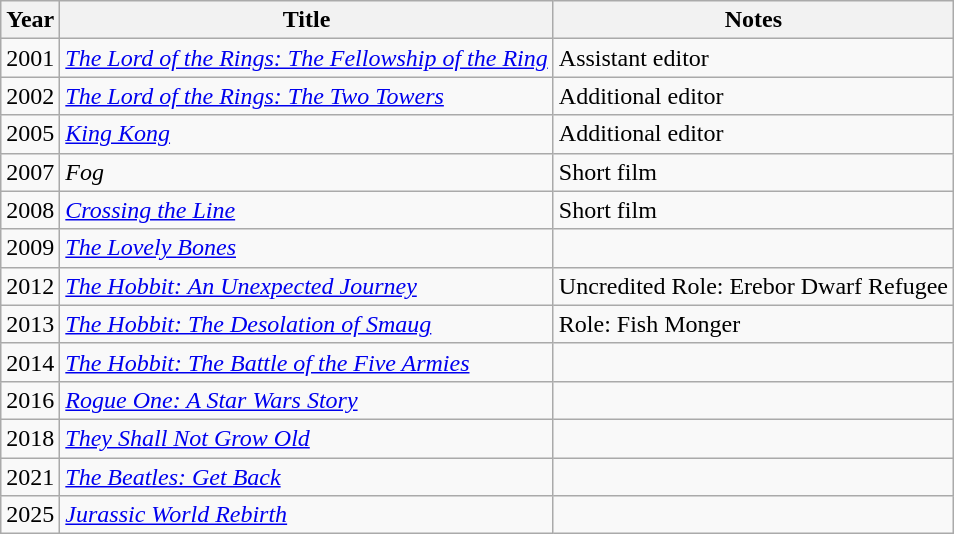<table class="wikitable sortable">
<tr>
<th>Year</th>
<th>Title</th>
<th class="unsortable">Notes</th>
</tr>
<tr>
<td>2001</td>
<td><em><a href='#'>The Lord of the Rings: The Fellowship of the Ring</a></em></td>
<td>Assistant editor</td>
</tr>
<tr>
<td>2002</td>
<td><em><a href='#'>The Lord of the Rings: The Two Towers</a></em></td>
<td>Additional editor</td>
</tr>
<tr>
<td>2005</td>
<td><em><a href='#'>King Kong</a></em></td>
<td>Additional editor</td>
</tr>
<tr>
<td>2007</td>
<td><em>Fog</em></td>
<td>Short film</td>
</tr>
<tr>
<td>2008</td>
<td><em><a href='#'>Crossing the Line</a></em></td>
<td>Short film</td>
</tr>
<tr>
<td>2009</td>
<td><em><a href='#'>The Lovely Bones</a></em></td>
<td></td>
</tr>
<tr>
<td>2012</td>
<td><em><a href='#'>The Hobbit: An Unexpected Journey</a></em></td>
<td>Uncredited Role: Erebor Dwarf Refugee</td>
</tr>
<tr>
<td>2013</td>
<td><em><a href='#'>The Hobbit: The Desolation of Smaug</a></em></td>
<td>Role: Fish Monger</td>
</tr>
<tr>
<td>2014</td>
<td><em><a href='#'>The Hobbit: The Battle of the Five Armies</a></em></td>
<td></td>
</tr>
<tr>
<td>2016</td>
<td><em><a href='#'>Rogue One: A Star Wars Story</a></em></td>
<td></td>
</tr>
<tr>
<td>2018</td>
<td><em><a href='#'>They Shall Not Grow Old</a></em></td>
<td></td>
</tr>
<tr>
<td>2021</td>
<td><em><a href='#'>The Beatles: Get Back</a></em></td>
<td></td>
</tr>
<tr>
<td>2025</td>
<td><em><a href='#'>Jurassic World Rebirth</a></em></td>
<td></td>
</tr>
</table>
